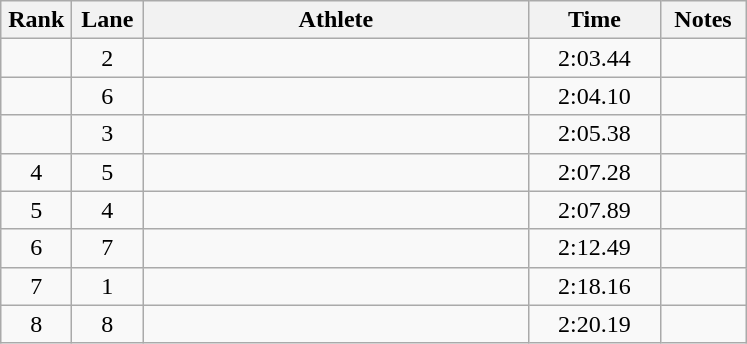<table class="wikitable" style="text-align:center">
<tr>
<th width=40>Rank</th>
<th width=40>Lane</th>
<th width=250>Athlete</th>
<th width=80>Time</th>
<th width=50>Notes</th>
</tr>
<tr>
<td></td>
<td>2</td>
<td align=left></td>
<td>2:03.44</td>
<td></td>
</tr>
<tr>
<td></td>
<td>6</td>
<td align=left></td>
<td>2:04.10</td>
<td></td>
</tr>
<tr>
<td></td>
<td>3</td>
<td align=left></td>
<td>2:05.38</td>
<td></td>
</tr>
<tr>
<td>4</td>
<td>5</td>
<td align=left></td>
<td>2:07.28</td>
<td></td>
</tr>
<tr>
<td>5</td>
<td>4</td>
<td align=left></td>
<td>2:07.89</td>
<td></td>
</tr>
<tr>
<td>6</td>
<td>7</td>
<td align=left></td>
<td>2:12.49</td>
<td></td>
</tr>
<tr>
<td>7</td>
<td>1</td>
<td align=left></td>
<td>2:18.16</td>
<td></td>
</tr>
<tr>
<td>8</td>
<td>8</td>
<td align=left></td>
<td>2:20.19</td>
<td></td>
</tr>
</table>
